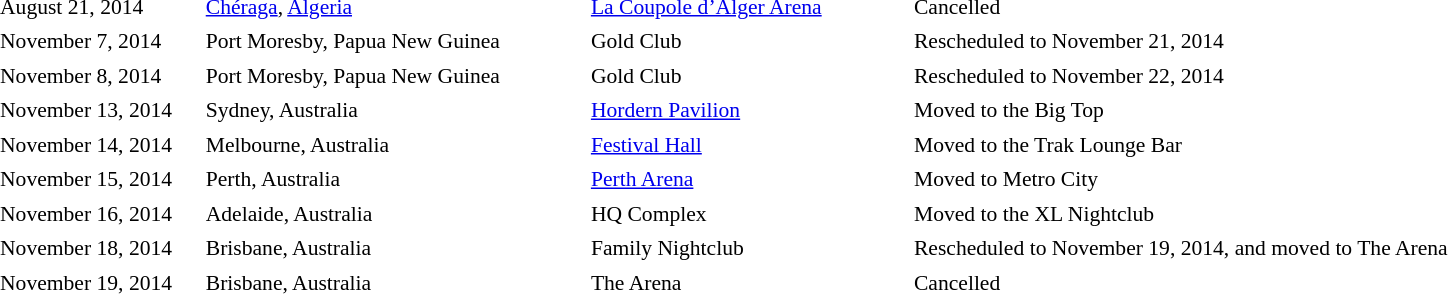<table cellpadding="2" style="border:0 solid darkgrey; font-size:90%">
<tr>
<th style="width:150px;"></th>
<th style="width:300px;"></th>
<th style="width:250px;"></th>
<th style="width:800px;"></th>
</tr>
<tr border="0">
</tr>
<tr>
<td>August 21, 2014</td>
<td><a href='#'>Chéraga</a>, <a href='#'>Algeria</a></td>
<td><a href='#'>La Coupole d’Alger Arena</a></td>
<td>Cancelled</td>
</tr>
<tr>
<td>November 7, 2014</td>
<td>Port Moresby, Papua New Guinea</td>
<td>Gold Club</td>
<td>Rescheduled to November 21, 2014</td>
</tr>
<tr>
<td>November 8, 2014</td>
<td>Port Moresby, Papua New Guinea</td>
<td>Gold Club</td>
<td>Rescheduled to November 22, 2014</td>
</tr>
<tr>
<td>November 13, 2014</td>
<td>Sydney, Australia</td>
<td><a href='#'>Hordern Pavilion</a></td>
<td>Moved to the Big Top</td>
</tr>
<tr>
<td>November 14, 2014</td>
<td>Melbourne, Australia</td>
<td><a href='#'>Festival Hall</a></td>
<td>Moved to the Trak Lounge Bar</td>
</tr>
<tr>
<td>November 15, 2014</td>
<td>Perth, Australia</td>
<td><a href='#'>Perth Arena</a></td>
<td>Moved to Metro City</td>
</tr>
<tr>
<td>November 16, 2014</td>
<td>Adelaide, Australia</td>
<td>HQ Complex</td>
<td>Moved to the XL Nightclub</td>
</tr>
<tr>
<td>November 18, 2014</td>
<td>Brisbane, Australia</td>
<td>Family Nightclub</td>
<td>Rescheduled to November 19, 2014, and moved to The Arena</td>
</tr>
<tr>
<td>November 19, 2014</td>
<td>Brisbane, Australia</td>
<td>The Arena</td>
<td>Cancelled</td>
</tr>
<tr>
</tr>
</table>
